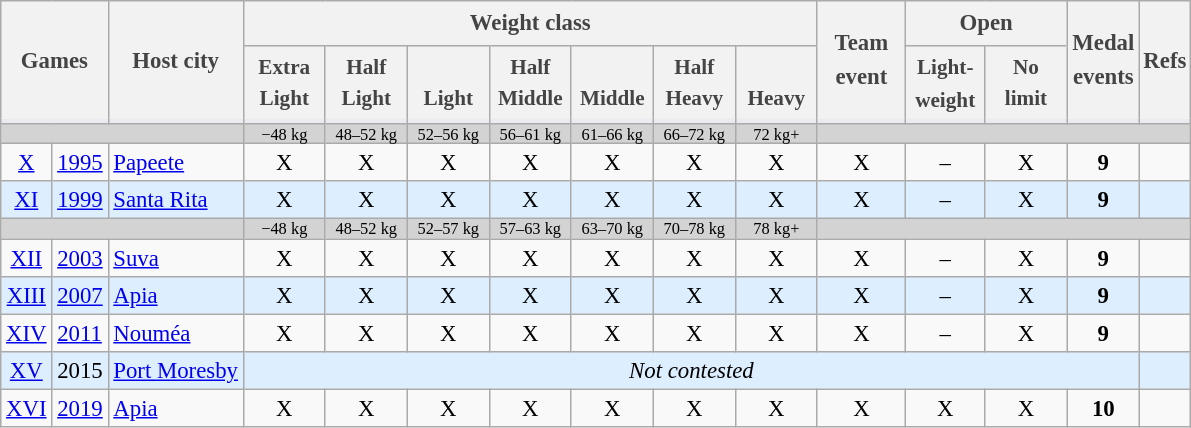<table class=wikitable style="text-align:center; font-size:95%;">
<tr style="line-height:150%;">
<th rowspan="2" colspan="2" style="border-bottom:0px; color:#444;">Games</th>
<th rowspan="2" style="border-bottom:0px; color:#444;">Host city </th>
<th colspan="7" style="border-bottom:0px; color:#444;">Weight class</th>
<th rowspan="2" style="width:3.4em; border-bottom:0px; color:#444;">Team<br>event</th>
<th colspan="2" style="width:3.4em; border-bottom:0px; color:#444;">Open</th>
<th rowspan="2" style="border-bottom:0px; color:#444;">Medal<br>events</th>
<th rowspan="2" style="border-bottom:0px; color:#444; padding:2px;">Refs</th>
</tr>
<tr style="line-height:150%; font-size:93%; background-color:#eaecf0;">
<th valign=bottom style="width:3.4em; border-bottom:0px; color:#444;">Extra<br>Light</th>
<th valign=bottom style="width:3.4em; border-bottom:0px; color:#444;">Half<br>Light</th>
<th valign=bottom style="width:3.4em; border-bottom:0px; color:#444;">Light</th>
<th valign=bottom style="width:3.4em; border-bottom:0px; color:#444;">Half<br>Middle</th>
<th valign=bottom style="width:3.4em; border-bottom:0px; color:#444;">Middle</th>
<th valign=bottom style="width:3.4em; border-bottom:0px; color:#444;">Half<br>Heavy</th>
<th valign=bottom style="width:3.4em; border-bottom:0px; color:#444;">Heavy</th>
<th valign=bottom style="width:3.4em; border-bottom:0px; color:#444; padding:2px;">Light-<br>weight</th>
<th valign=bottom style="width:3.4em; border-bottom:0px; color:#444;">No<br>limit</th>
</tr>
<tr style="font-size:2px; background-color:#eaecf0;">
<td colspan="2" style="border-top:0px;"> </td>
<td style="border-top:0px;"> </td>
<td style="border-top:0px;"> </td>
<td style="border-top:0px;"> </td>
<td style="border-top:0px;"> </td>
<td style="border-top:0px;"> </td>
<td style="border-top:0px;"> </td>
<td style="border-top:0px;"> </td>
<td style="border-top:0px;"> </td>
<td style="border-top:0px;"> </td>
<td style="border-top:0px;"> </td>
<td style="border-top:0px;"> </td>
<td style="border-top:0px;"> </td>
<td style="border-top:0px;"> </td>
</tr>
<tr style="background-color:lightgrey; line-height:8px; font-size:72%">
<td colspan="3"></td>
<td>−48 kg</td>
<td>48–52 kg</td>
<td>52–56 kg</td>
<td>56–61 kg</td>
<td>61–66 kg</td>
<td>66–72 kg</td>
<td>72 kg+</td>
<td colspan="5"></td>
</tr>
<tr>
<td align=center><a href='#'>X</a></td>
<td align=left><a href='#'>1995</a></td>
<td align=left><a href='#'>Papeete</a> </td>
<td>X </td>
<td>X </td>
<td>X </td>
<td>X </td>
<td>X </td>
<td>X </td>
<td>X </td>
<td>X </td>
<td>–</td>
<td>X </td>
<td><strong>9</strong></td>
<td></td>
</tr>
<tr bgcolor=#ddeeff>
<td align=center><a href='#'>XI</a></td>
<td align=left><a href='#'>1999</a></td>
<td align=left><a href='#'>Santa Rita</a> </td>
<td>X </td>
<td>X </td>
<td>X </td>
<td>X </td>
<td>X </td>
<td>X </td>
<td>X </td>
<td>X </td>
<td>–</td>
<td>X </td>
<td><strong>9</strong></td>
<td></td>
</tr>
<tr style="background-color:lightgrey; line-height:8px; font-size:72%">
<td colspan="3"></td>
<td>−48 kg</td>
<td>48–52 kg</td>
<td>52–57 kg</td>
<td>57–63 kg</td>
<td>63–70 kg</td>
<td>70–78 kg</td>
<td>78 kg+</td>
<td colspan="5"></td>
</tr>
<tr>
<td align=center><a href='#'>XII</a></td>
<td align=left><a href='#'>2003</a></td>
<td align=left><a href='#'>Suva</a> </td>
<td>X </td>
<td>X </td>
<td>X </td>
<td>X </td>
<td>X </td>
<td>X </td>
<td>X </td>
<td>X </td>
<td>–</td>
<td>X </td>
<td><strong>9</strong></td>
<td></td>
</tr>
<tr bgcolor=#ddeeff>
<td align=center><a href='#'>XIII</a></td>
<td align=left><a href='#'>2007</a></td>
<td align=left><a href='#'>Apia</a> </td>
<td>X </td>
<td>X </td>
<td>X </td>
<td>X </td>
<td>X </td>
<td>X </td>
<td>X </td>
<td>X </td>
<td>–</td>
<td>X </td>
<td><strong>9</strong></td>
<td></td>
</tr>
<tr>
<td align=center><a href='#'>XIV</a></td>
<td align=left><a href='#'>2011</a></td>
<td align=left><a href='#'>Nouméa</a> </td>
<td>X </td>
<td>X </td>
<td>X </td>
<td>X </td>
<td>X </td>
<td>X </td>
<td>X </td>
<td>X </td>
<td>–</td>
<td>X </td>
<td><strong>9</strong></td>
<td></td>
</tr>
<tr bgcolor=#ddeeff>
<td align=center><a href='#'>XV</a></td>
<td align=left>2015</td>
<td align=left><a href='#'>Port Moresby</a> </td>
<td colspan=11><em>Not contested</em></td>
<td></td>
</tr>
<tr>
<td align=center><a href='#'>XVI</a></td>
<td align=left><a href='#'>2019</a></td>
<td align=left><a href='#'>Apia</a> </td>
<td>X </td>
<td>X </td>
<td>X </td>
<td>X </td>
<td>X </td>
<td>X </td>
<td>X </td>
<td>X </td>
<td>X </td>
<td>X </td>
<td><strong>10</strong></td>
<td></td>
</tr>
</table>
